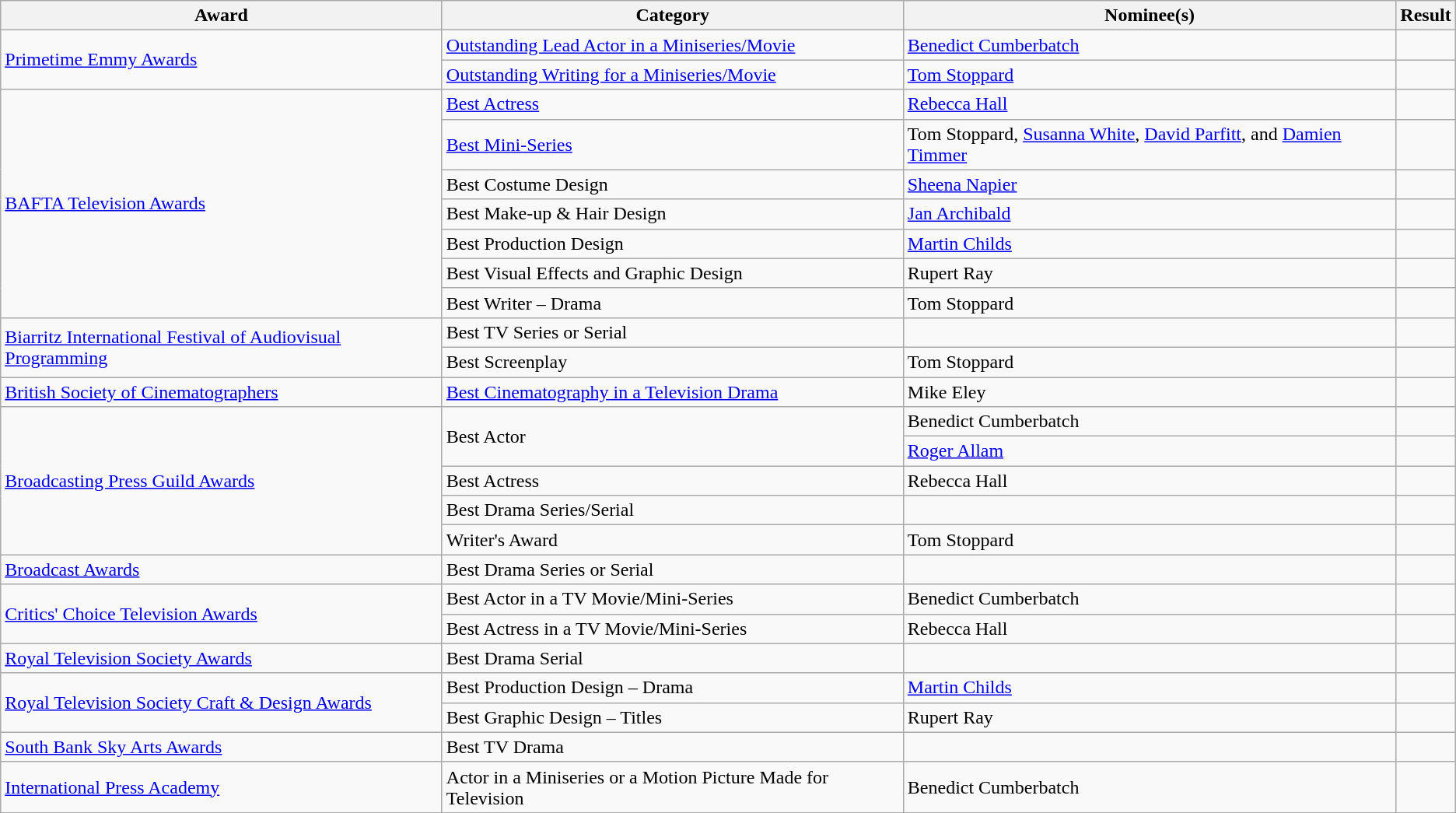<table class="wikitable">
<tr>
<th>Award</th>
<th>Category</th>
<th>Nominee(s)</th>
<th>Result</th>
</tr>
<tr>
<td rowspan="2"><a href='#'>Primetime Emmy Awards</a></td>
<td><a href='#'>Outstanding Lead Actor in a Miniseries/Movie</a></td>
<td><a href='#'>Benedict Cumberbatch</a></td>
<td></td>
</tr>
<tr>
<td><a href='#'>Outstanding Writing for a Miniseries/Movie</a></td>
<td><a href='#'>Tom Stoppard</a></td>
<td></td>
</tr>
<tr>
<td rowspan="7"><a href='#'>BAFTA Television Awards</a></td>
<td><a href='#'>Best Actress</a></td>
<td><a href='#'>Rebecca Hall</a></td>
<td></td>
</tr>
<tr>
<td><a href='#'>Best Mini-Series</a></td>
<td>Tom Stoppard, <a href='#'>Susanna White</a>, <a href='#'>David Parfitt</a>, and <a href='#'>Damien Timmer</a></td>
<td></td>
</tr>
<tr>
<td>Best Costume Design</td>
<td><a href='#'>Sheena Napier</a></td>
<td></td>
</tr>
<tr>
<td>Best Make-up & Hair Design</td>
<td><a href='#'>Jan Archibald</a></td>
<td></td>
</tr>
<tr>
<td>Best Production Design</td>
<td><a href='#'>Martin Childs</a></td>
<td></td>
</tr>
<tr>
<td>Best Visual Effects and Graphic Design</td>
<td>Rupert Ray</td>
<td></td>
</tr>
<tr>
<td>Best Writer – Drama</td>
<td>Tom Stoppard</td>
<td></td>
</tr>
<tr>
<td rowspan="2"><a href='#'>Biarritz International Festival of Audiovisual Programming</a></td>
<td>Best TV Series or Serial</td>
<td></td>
<td></td>
</tr>
<tr>
<td>Best Screenplay</td>
<td>Tom Stoppard</td>
<td></td>
</tr>
<tr>
<td><a href='#'>British Society of Cinematographers</a></td>
<td><a href='#'>Best Cinematography in a Television Drama</a></td>
<td>Mike Eley</td>
<td></td>
</tr>
<tr>
<td rowspan="5"><a href='#'>Broadcasting Press Guild Awards</a></td>
<td rowspan="2">Best Actor</td>
<td>Benedict Cumberbatch</td>
<td></td>
</tr>
<tr>
<td><a href='#'>Roger Allam</a></td>
<td></td>
</tr>
<tr>
<td>Best Actress</td>
<td>Rebecca Hall</td>
<td></td>
</tr>
<tr>
<td>Best Drama Series/Serial</td>
<td></td>
<td></td>
</tr>
<tr>
<td>Writer's Award</td>
<td>Tom Stoppard</td>
<td></td>
</tr>
<tr>
<td><a href='#'>Broadcast Awards</a></td>
<td>Best Drama Series or Serial</td>
<td></td>
<td></td>
</tr>
<tr>
<td rowspan="2"><a href='#'>Critics' Choice Television Awards</a></td>
<td>Best Actor in a TV Movie/Mini-Series</td>
<td>Benedict Cumberbatch</td>
<td></td>
</tr>
<tr>
<td>Best Actress in a TV Movie/Mini-Series</td>
<td>Rebecca Hall</td>
<td></td>
</tr>
<tr>
<td><a href='#'>Royal Television Society Awards</a></td>
<td>Best Drama Serial</td>
<td></td>
<td></td>
</tr>
<tr>
<td rowspan="2"><a href='#'>Royal Television Society Craft & Design Awards</a></td>
<td>Best Production Design – Drama</td>
<td><a href='#'>Martin Childs</a></td>
<td></td>
</tr>
<tr>
<td>Best Graphic Design – Titles</td>
<td>Rupert Ray</td>
<td></td>
</tr>
<tr>
<td><a href='#'>South Bank Sky Arts Awards</a></td>
<td>Best TV Drama</td>
<td></td>
<td></td>
</tr>
<tr>
<td><a href='#'>International Press Academy</a></td>
<td>Actor in a Miniseries or a Motion Picture Made for Television</td>
<td>Benedict Cumberbatch</td>
<td></td>
</tr>
</table>
